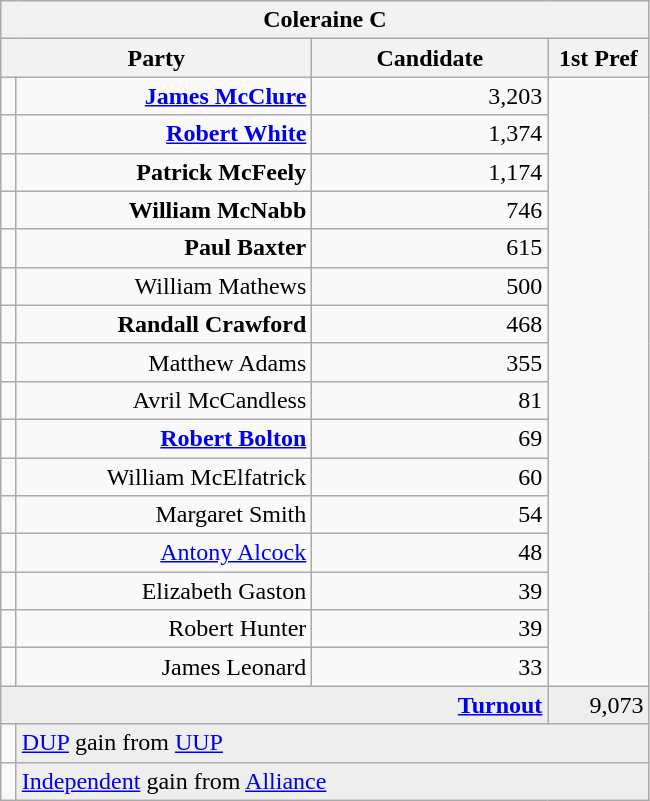<table class="wikitable">
<tr>
<th colspan="4" align="center">Coleraine C</th>
</tr>
<tr>
<th colspan="2" align="center" width=200>Party</th>
<th width=150>Candidate</th>
<th width=60>1st Pref</th>
</tr>
<tr>
<td></td>
<td align="right"><strong><a href='#'>James McClure</a></strong></td>
<td align="right">3,203</td>
</tr>
<tr>
<td></td>
<td align="right"><strong><a href='#'>Robert White</a></strong></td>
<td align="right">1,374</td>
</tr>
<tr>
<td></td>
<td align="right"><strong>Patrick McFeely</strong></td>
<td align="right">1,174</td>
</tr>
<tr>
<td></td>
<td align="right"><strong>William McNabb</strong></td>
<td align="right">746</td>
</tr>
<tr>
<td></td>
<td align="right"><strong>Paul Baxter</strong></td>
<td align="right">615</td>
</tr>
<tr>
<td></td>
<td align="right">William Mathews</td>
<td align="right">500</td>
</tr>
<tr>
<td></td>
<td align="right"><strong>Randall Crawford</strong></td>
<td align="right">468</td>
</tr>
<tr>
<td></td>
<td align="right">Matthew Adams</td>
<td align="right">355</td>
</tr>
<tr>
<td></td>
<td align="right">Avril McCandless</td>
<td align="right">81</td>
</tr>
<tr>
<td></td>
<td align="right"><strong><a href='#'>Robert Bolton</a></strong></td>
<td align="right">69</td>
</tr>
<tr>
<td></td>
<td align="right">William McElfatrick</td>
<td align="right">60</td>
</tr>
<tr>
<td></td>
<td align="right">Margaret Smith</td>
<td align="right">54</td>
</tr>
<tr>
<td></td>
<td align="right"><a href='#'>Antony Alcock</a></td>
<td align="right">48</td>
</tr>
<tr>
<td></td>
<td align="right">Elizabeth Gaston</td>
<td align="right">39</td>
</tr>
<tr>
<td></td>
<td align="right">Robert Hunter</td>
<td align="right">39</td>
</tr>
<tr>
<td></td>
<td align="right">James Leonard</td>
<td align="right">33</td>
</tr>
<tr bgcolor="EEEEEE">
<td colspan=3 align="right"><strong><a href='#'>Turnout</a></strong></td>
<td align="right">9,073</td>
</tr>
<tr>
<td bgcolor=></td>
<td colspan=3 bgcolor="EEEEEE"><a href='#'>DUP</a> gain from <a href='#'>UUP</a></td>
</tr>
<tr>
<td bgcolor=></td>
<td colspan=3 bgcolor="EEEEEE"><a href='#'>Independent</a> gain from <a href='#'>Alliance</a></td>
</tr>
</table>
